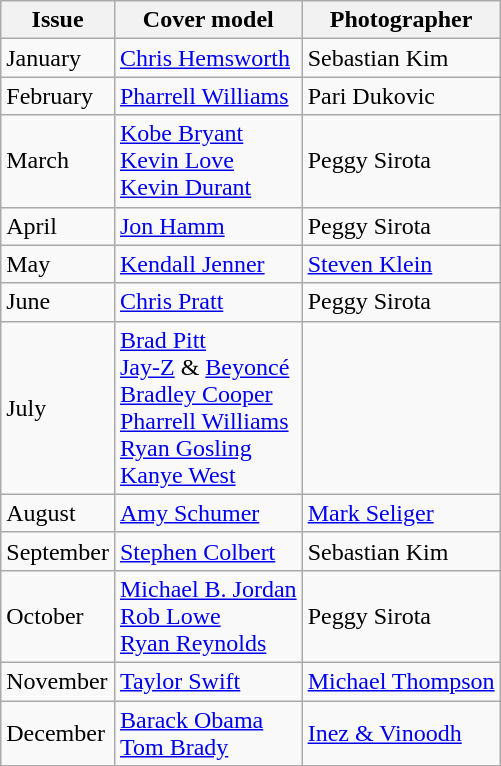<table class="sortable wikitable">
<tr>
<th>Issue</th>
<th>Cover model</th>
<th>Photographer</th>
</tr>
<tr>
<td>January</td>
<td><a href='#'>Chris Hemsworth</a></td>
<td>Sebastian Kim</td>
</tr>
<tr>
<td>February</td>
<td><a href='#'>Pharrell Williams</a></td>
<td>Pari Dukovic</td>
</tr>
<tr>
<td>March</td>
<td><a href='#'>Kobe Bryant</a> <br> <a href='#'>Kevin Love</a> <br> <a href='#'>Kevin Durant</a></td>
<td>Peggy Sirota</td>
</tr>
<tr>
<td>April</td>
<td><a href='#'>Jon Hamm</a></td>
<td>Peggy Sirota</td>
</tr>
<tr>
<td>May</td>
<td><a href='#'>Kendall Jenner</a></td>
<td><a href='#'>Steven Klein</a></td>
</tr>
<tr>
<td>June</td>
<td><a href='#'>Chris Pratt</a></td>
<td>Peggy Sirota</td>
</tr>
<tr>
<td>July</td>
<td><a href='#'>Brad Pitt</a><br><a href='#'>Jay-Z</a> & <a href='#'>Beyoncé</a><br><a href='#'>Bradley Cooper</a><br><a href='#'>Pharrell Williams</a><br><a href='#'>Ryan Gosling</a><br><a href='#'>Kanye West</a></td>
<td></td>
</tr>
<tr>
<td>August</td>
<td><a href='#'>Amy Schumer</a></td>
<td><a href='#'>Mark Seliger</a></td>
</tr>
<tr>
<td>September</td>
<td><a href='#'>Stephen Colbert</a></td>
<td>Sebastian Kim</td>
</tr>
<tr>
<td>October</td>
<td><a href='#'>Michael B. Jordan</a><br><a href='#'>Rob Lowe</a><br><a href='#'>Ryan Reynolds</a></td>
<td>Peggy Sirota</td>
</tr>
<tr>
<td>November</td>
<td><a href='#'>Taylor Swift</a></td>
<td><a href='#'>Michael Thompson</a></td>
</tr>
<tr>
<td>December</td>
<td><a href='#'>Barack Obama</a><br><a href='#'>Tom Brady</a></td>
<td><a href='#'>Inez & Vinoodh</a></td>
</tr>
</table>
